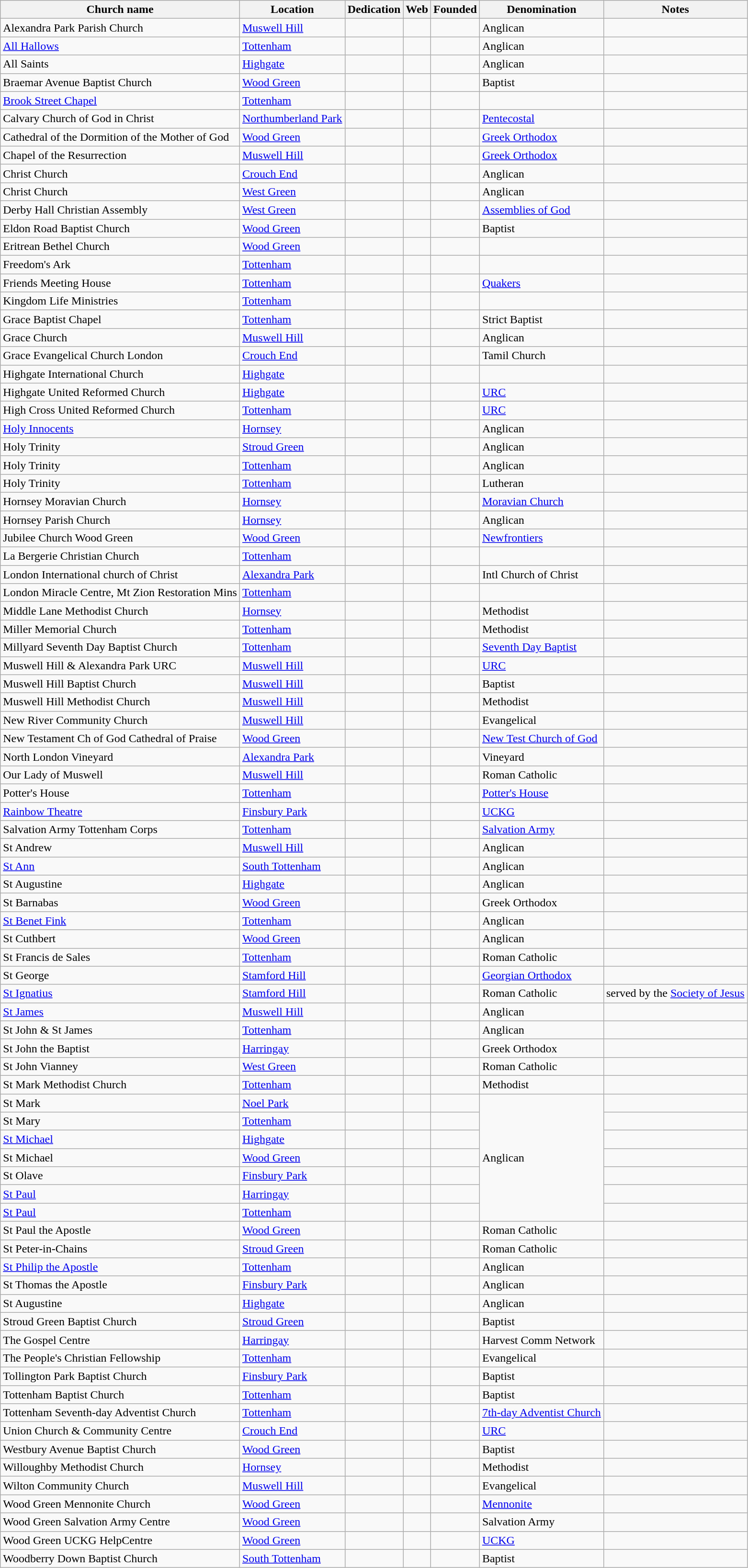<table class="wikitable sortable">
<tr>
<th>Church name</th>
<th>Location</th>
<th>Dedication</th>
<th>Web</th>
<th>Founded</th>
<th>Denomination</th>
<th>Notes</th>
</tr>
<tr>
<td>Alexandra Park Parish Church</td>
<td><a href='#'>Muswell Hill</a></td>
<td></td>
<td></td>
<td></td>
<td>Anglican</td>
<td></td>
</tr>
<tr>
<td><a href='#'>All Hallows</a></td>
<td><a href='#'>Tottenham</a></td>
<td></td>
<td></td>
<td></td>
<td>Anglican</td>
<td></td>
</tr>
<tr>
<td>All Saints</td>
<td><a href='#'>Highgate</a></td>
<td></td>
<td></td>
<td></td>
<td>Anglican</td>
<td></td>
</tr>
<tr>
<td>Braemar Avenue Baptist Church</td>
<td><a href='#'>Wood Green</a></td>
<td></td>
<td></td>
<td></td>
<td>Baptist</td>
<td></td>
</tr>
<tr>
<td><a href='#'>Brook Street Chapel</a></td>
<td><a href='#'>Tottenham</a></td>
<td></td>
<td></td>
<td></td>
<td></td>
<td></td>
</tr>
<tr>
<td>Calvary Church of God in Christ</td>
<td><a href='#'>Northumberland Park</a></td>
<td></td>
<td></td>
<td></td>
<td><a href='#'>Pentecostal</a></td>
<td></td>
</tr>
<tr>
<td>Cathedral of the Dormition of the Mother of God</td>
<td><a href='#'>Wood Green</a></td>
<td></td>
<td></td>
<td></td>
<td><a href='#'>Greek Orthodox</a></td>
<td></td>
</tr>
<tr>
<td>Chapel of the Resurrection</td>
<td><a href='#'>Muswell Hill</a></td>
<td></td>
<td></td>
<td></td>
<td><a href='#'>Greek Orthodox</a></td>
<td></td>
</tr>
<tr>
<td>Christ Church</td>
<td><a href='#'>Crouch End</a></td>
<td></td>
<td></td>
<td></td>
<td>Anglican</td>
<td></td>
</tr>
<tr>
<td>Christ Church</td>
<td><a href='#'>West Green</a></td>
<td></td>
<td></td>
<td></td>
<td>Anglican</td>
<td></td>
</tr>
<tr>
<td>Derby Hall Christian Assembly</td>
<td><a href='#'>West Green</a></td>
<td></td>
<td></td>
<td></td>
<td><a href='#'>Assemblies of God</a></td>
<td></td>
</tr>
<tr>
<td>Eldon Road Baptist Church</td>
<td><a href='#'>Wood Green</a></td>
<td></td>
<td></td>
<td></td>
<td>Baptist</td>
<td></td>
</tr>
<tr>
<td>Eritrean Bethel Church</td>
<td><a href='#'>Wood Green</a></td>
<td></td>
<td></td>
<td></td>
<td></td>
<td></td>
</tr>
<tr>
<td>Freedom's Ark</td>
<td><a href='#'>Tottenham</a></td>
<td></td>
<td></td>
<td></td>
<td></td>
<td></td>
</tr>
<tr>
<td>Friends Meeting House</td>
<td><a href='#'>Tottenham</a></td>
<td></td>
<td></td>
<td></td>
<td><a href='#'>Quakers</a></td>
<td></td>
</tr>
<tr>
<td>Kingdom Life Ministries</td>
<td><a href='#'>Tottenham</a></td>
<td></td>
<td></td>
<td></td>
<td></td>
<td></td>
</tr>
<tr>
<td>Grace Baptist Chapel</td>
<td><a href='#'>Tottenham</a></td>
<td></td>
<td></td>
<td></td>
<td>Strict Baptist</td>
<td></td>
</tr>
<tr>
<td>Grace Church</td>
<td><a href='#'>Muswell Hill</a></td>
<td></td>
<td></td>
<td></td>
<td>Anglican</td>
<td></td>
</tr>
<tr>
<td>Grace Evangelical Church London</td>
<td><a href='#'>Crouch End</a></td>
<td></td>
<td></td>
<td></td>
<td>Tamil Church</td>
<td></td>
</tr>
<tr>
<td>Highgate International Church</td>
<td><a href='#'>Highgate</a></td>
<td></td>
<td></td>
<td></td>
<td></td>
<td></td>
</tr>
<tr>
<td>Highgate United Reformed Church</td>
<td><a href='#'>Highgate</a></td>
<td></td>
<td></td>
<td></td>
<td><a href='#'>URC</a></td>
<td></td>
</tr>
<tr>
<td>High Cross United Reformed Church</td>
<td><a href='#'>Tottenham</a></td>
<td></td>
<td></td>
<td></td>
<td><a href='#'>URC</a></td>
<td></td>
</tr>
<tr>
<td><a href='#'>Holy Innocents</a></td>
<td><a href='#'>Hornsey</a></td>
<td></td>
<td></td>
<td></td>
<td>Anglican</td>
<td></td>
</tr>
<tr>
<td>Holy Trinity</td>
<td><a href='#'>Stroud Green</a></td>
<td></td>
<td></td>
<td></td>
<td>Anglican</td>
<td></td>
</tr>
<tr>
<td>Holy Trinity</td>
<td><a href='#'>Tottenham</a></td>
<td></td>
<td></td>
<td></td>
<td>Anglican</td>
<td></td>
</tr>
<tr>
<td>Holy Trinity</td>
<td><a href='#'>Tottenham</a></td>
<td></td>
<td></td>
<td></td>
<td>Lutheran</td>
<td></td>
</tr>
<tr>
<td>Hornsey Moravian Church</td>
<td><a href='#'>Hornsey</a></td>
<td></td>
<td> </td>
<td></td>
<td><a href='#'>Moravian Church</a></td>
<td></td>
</tr>
<tr>
<td>Hornsey Parish Church</td>
<td><a href='#'>Hornsey</a></td>
<td></td>
<td></td>
<td></td>
<td>Anglican</td>
<td></td>
</tr>
<tr>
<td>Jubilee Church Wood Green</td>
<td><a href='#'>Wood Green</a></td>
<td></td>
<td></td>
<td></td>
<td><a href='#'>Newfrontiers</a></td>
<td></td>
</tr>
<tr>
<td>La Bergerie Christian Church</td>
<td><a href='#'>Tottenham</a></td>
<td></td>
<td></td>
<td></td>
<td></td>
<td></td>
</tr>
<tr>
<td>London International church of Christ</td>
<td><a href='#'>Alexandra Park</a></td>
<td></td>
<td></td>
<td></td>
<td>Intl Church of Christ</td>
<td></td>
</tr>
<tr>
<td>London Miracle Centre, Mt Zion Restoration Mins</td>
<td><a href='#'>Tottenham</a></td>
<td></td>
<td></td>
<td></td>
<td></td>
<td></td>
</tr>
<tr>
<td>Middle Lane Methodist Church</td>
<td><a href='#'>Hornsey</a></td>
<td></td>
<td></td>
<td></td>
<td>Methodist</td>
<td></td>
</tr>
<tr>
<td>Miller Memorial Church</td>
<td><a href='#'>Tottenham</a></td>
<td></td>
<td></td>
<td></td>
<td>Methodist</td>
<td></td>
</tr>
<tr>
<td>Millyard Seventh Day Baptist Church</td>
<td><a href='#'>Tottenham</a></td>
<td></td>
<td></td>
<td></td>
<td><a href='#'>Seventh Day Baptist</a></td>
<td></td>
</tr>
<tr>
<td>Muswell Hill & Alexandra Park URC</td>
<td><a href='#'>Muswell Hill</a></td>
<td></td>
<td></td>
<td></td>
<td><a href='#'>URC</a></td>
<td></td>
</tr>
<tr>
<td>Muswell Hill Baptist Church</td>
<td><a href='#'>Muswell Hill</a></td>
<td></td>
<td></td>
<td></td>
<td>Baptist</td>
<td></td>
</tr>
<tr>
<td>Muswell Hill Methodist Church</td>
<td><a href='#'>Muswell Hill</a></td>
<td></td>
<td></td>
<td></td>
<td>Methodist</td>
<td></td>
</tr>
<tr>
<td>New River Community Church</td>
<td><a href='#'>Muswell Hill</a></td>
<td></td>
<td></td>
<td></td>
<td>Evangelical</td>
<td></td>
</tr>
<tr>
<td>New Testament Ch of God Cathedral of Praise</td>
<td><a href='#'>Wood Green</a></td>
<td></td>
<td></td>
<td></td>
<td><a href='#'>New Test Church of God</a></td>
<td></td>
</tr>
<tr>
<td>North London Vineyard</td>
<td><a href='#'>Alexandra Park</a></td>
<td></td>
<td></td>
<td></td>
<td>Vineyard</td>
<td></td>
</tr>
<tr>
<td>Our Lady of Muswell</td>
<td><a href='#'>Muswell Hill</a></td>
<td></td>
<td> </td>
<td></td>
<td>Roman Catholic</td>
<td></td>
</tr>
<tr>
<td>Potter's House</td>
<td><a href='#'>Tottenham</a></td>
<td></td>
<td></td>
<td></td>
<td><a href='#'>Potter's House</a></td>
<td></td>
</tr>
<tr>
<td><a href='#'>Rainbow Theatre</a></td>
<td><a href='#'>Finsbury Park</a></td>
<td></td>
<td></td>
<td></td>
<td><a href='#'>UCKG</a></td>
<td></td>
</tr>
<tr>
<td>Salvation Army Tottenham Corps</td>
<td><a href='#'>Tottenham</a></td>
<td></td>
<td></td>
<td></td>
<td><a href='#'>Salvation Army</a></td>
<td></td>
</tr>
<tr>
<td>St Andrew</td>
<td><a href='#'>Muswell Hill</a></td>
<td></td>
<td></td>
<td></td>
<td>Anglican</td>
<td></td>
</tr>
<tr>
<td><a href='#'>St Ann</a></td>
<td><a href='#'>South Tottenham</a></td>
<td></td>
<td></td>
<td></td>
<td>Anglican</td>
<td></td>
</tr>
<tr>
<td>St Augustine</td>
<td><a href='#'>Highgate</a></td>
<td></td>
<td></td>
<td></td>
<td>Anglican</td>
<td></td>
</tr>
<tr>
<td>St Barnabas</td>
<td><a href='#'>Wood Green</a></td>
<td></td>
<td></td>
<td></td>
<td>Greek Orthodox</td>
<td></td>
</tr>
<tr>
<td><a href='#'>St Benet Fink</a></td>
<td><a href='#'>Tottenham</a></td>
<td></td>
<td></td>
<td></td>
<td>Anglican</td>
<td></td>
</tr>
<tr>
<td>St Cuthbert</td>
<td><a href='#'>Wood Green</a></td>
<td></td>
<td></td>
<td></td>
<td>Anglican</td>
<td></td>
</tr>
<tr>
<td>St Francis de Sales</td>
<td><a href='#'>Tottenham</a></td>
<td></td>
<td> </td>
<td></td>
<td>Roman Catholic</td>
<td></td>
</tr>
<tr>
<td>St George</td>
<td><a href='#'>Stamford Hill</a></td>
<td></td>
<td></td>
<td></td>
<td><a href='#'>Georgian Orthodox</a></td>
<td></td>
</tr>
<tr>
<td><a href='#'>St Ignatius</a></td>
<td><a href='#'>Stamford Hill</a></td>
<td></td>
<td> </td>
<td></td>
<td>Roman Catholic</td>
<td>served by the <a href='#'>Society of Jesus</a></td>
</tr>
<tr>
<td><a href='#'>St James</a></td>
<td><a href='#'>Muswell Hill</a></td>
<td></td>
<td></td>
<td></td>
<td>Anglican</td>
<td></td>
</tr>
<tr>
<td>St John & St James</td>
<td><a href='#'>Tottenham</a></td>
<td></td>
<td></td>
<td></td>
<td>Anglican</td>
<td></td>
</tr>
<tr>
<td>St John the Baptist</td>
<td><a href='#'>Harringay</a></td>
<td></td>
<td></td>
<td></td>
<td>Greek Orthodox</td>
<td></td>
</tr>
<tr>
<td>St John Vianney</td>
<td><a href='#'>West Green</a></td>
<td></td>
<td> </td>
<td></td>
<td>Roman Catholic</td>
<td></td>
</tr>
<tr>
<td>St Mark Methodist Church</td>
<td><a href='#'>Tottenham</a></td>
<td></td>
<td></td>
<td></td>
<td>Methodist</td>
<td></td>
</tr>
<tr>
<td>St Mark</td>
<td><a href='#'>Noel Park</a></td>
<td></td>
<td></td>
<td></td>
<td rowspan="7">Anglican</td>
<td></td>
</tr>
<tr>
<td>St Mary</td>
<td><a href='#'>Tottenham</a></td>
<td></td>
<td></td>
<td></td>
<td></td>
</tr>
<tr>
<td><a href='#'>St Michael</a></td>
<td><a href='#'>Highgate</a></td>
<td></td>
<td></td>
<td></td>
<td></td>
</tr>
<tr>
<td>St Michael</td>
<td><a href='#'>Wood Green</a></td>
<td></td>
<td></td>
<td></td>
<td></td>
</tr>
<tr>
<td>St Olave</td>
<td><a href='#'>Finsbury Park</a></td>
<td></td>
<td></td>
<td></td>
<td></td>
</tr>
<tr>
<td><a href='#'>St Paul</a></td>
<td><a href='#'>Harringay</a></td>
<td></td>
<td></td>
<td></td>
<td></td>
</tr>
<tr>
<td><a href='#'>St Paul</a></td>
<td><a href='#'>Tottenham</a></td>
<td></td>
<td></td>
<td></td>
<td></td>
</tr>
<tr>
<td>St Paul the Apostle</td>
<td><a href='#'>Wood Green</a></td>
<td></td>
<td> </td>
<td></td>
<td>Roman Catholic</td>
<td></td>
</tr>
<tr>
<td>St Peter-in-Chains</td>
<td><a href='#'>Stroud Green</a></td>
<td></td>
<td></td>
<td></td>
<td>Roman Catholic</td>
<td></td>
</tr>
<tr>
<td><a href='#'>St Philip the Apostle</a></td>
<td><a href='#'>Tottenham</a></td>
<td></td>
<td></td>
<td></td>
<td>Anglican</td>
<td></td>
</tr>
<tr>
<td>St Thomas the Apostle</td>
<td><a href='#'>Finsbury Park</a></td>
<td></td>
<td></td>
<td></td>
<td>Anglican</td>
<td></td>
</tr>
<tr>
<td>St Augustine</td>
<td><a href='#'>Highgate</a></td>
<td></td>
<td></td>
<td></td>
<td>Anglican</td>
<td></td>
</tr>
<tr>
<td>Stroud Green Baptist Church</td>
<td><a href='#'>Stroud Green</a></td>
<td></td>
<td></td>
<td></td>
<td>Baptist</td>
<td></td>
</tr>
<tr>
<td>The Gospel Centre</td>
<td><a href='#'>Harringay</a></td>
<td></td>
<td></td>
<td></td>
<td>Harvest Comm Network</td>
<td></td>
</tr>
<tr>
<td>The People's Christian Fellowship</td>
<td><a href='#'>Tottenham</a></td>
<td></td>
<td></td>
<td></td>
<td>Evangelical</td>
</tr>
<tr>
<td>Tollington Park Baptist Church</td>
<td><a href='#'>Finsbury Park</a></td>
<td></td>
<td></td>
<td></td>
<td>Baptist</td>
<td></td>
</tr>
<tr>
<td>Tottenham Baptist Church</td>
<td><a href='#'>Tottenham</a></td>
<td></td>
<td></td>
<td></td>
<td>Baptist</td>
<td></td>
</tr>
<tr>
<td>Tottenham Seventh-day Adventist Church</td>
<td><a href='#'>Tottenham</a></td>
<td></td>
<td></td>
<td></td>
<td><a href='#'>7th-day Adventist Church</a></td>
<td></td>
</tr>
<tr>
<td>Union Church & Community Centre</td>
<td><a href='#'>Crouch End</a></td>
<td></td>
<td></td>
<td></td>
<td><a href='#'>URC</a></td>
<td></td>
</tr>
<tr>
<td>Westbury Avenue Baptist Church</td>
<td><a href='#'>Wood Green</a></td>
<td></td>
<td></td>
<td></td>
<td>Baptist</td>
<td></td>
</tr>
<tr>
<td>Willoughby Methodist Church</td>
<td><a href='#'>Hornsey</a></td>
<td></td>
<td></td>
<td></td>
<td>Methodist</td>
<td></td>
</tr>
<tr>
<td>Wilton Community Church</td>
<td><a href='#'>Muswell Hill</a></td>
<td></td>
<td></td>
<td></td>
<td>Evangelical</td>
<td></td>
</tr>
<tr>
<td>Wood Green Mennonite Church</td>
<td><a href='#'>Wood Green</a></td>
<td></td>
<td></td>
<td></td>
<td><a href='#'>Mennonite</a></td>
<td></td>
</tr>
<tr>
<td>Wood Green Salvation Army Centre</td>
<td><a href='#'>Wood Green</a></td>
<td></td>
<td></td>
<td></td>
<td>Salvation Army</td>
<td></td>
</tr>
<tr>
<td>Wood Green UCKG HelpCentre</td>
<td><a href='#'>Wood Green</a></td>
<td></td>
<td></td>
<td></td>
<td><a href='#'>UCKG</a></td>
<td></td>
</tr>
<tr>
<td>Woodberry Down Baptist Church</td>
<td><a href='#'>South Tottenham</a></td>
<td></td>
<td></td>
<td></td>
<td>Baptist</td>
<td></td>
</tr>
</table>
